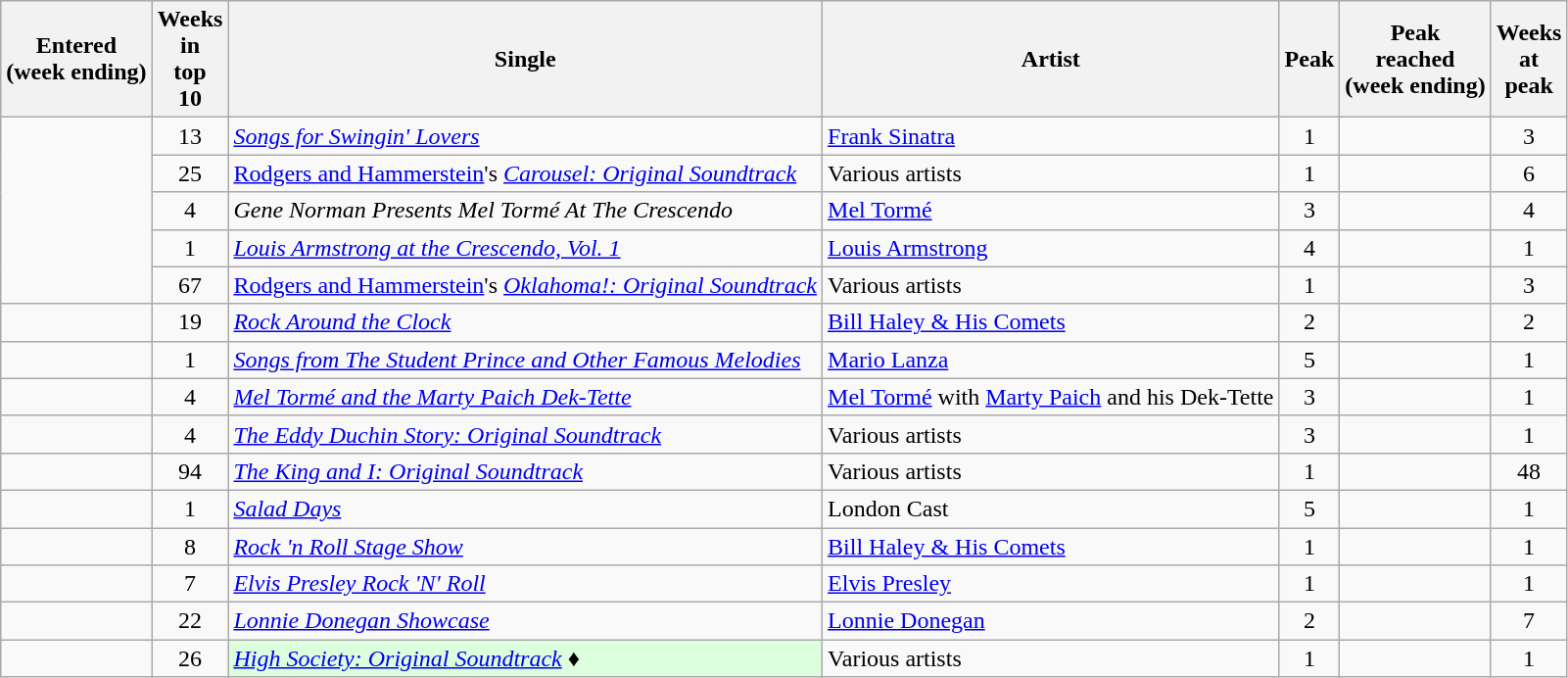<table class="wikitable sortable" style="text-align:center;">
<tr>
<th>Entered <br>(week ending)</th>
<th data-sort-type="number">Weeks<br>in<br>top<br>10</th>
<th>Single</th>
<th>Artist</th>
<th data-sort-type="number">Peak</th>
<th>Peak<br>reached <br>(week ending)</th>
<th data-sort-type="number">Weeks<br>at<br>peak</th>
</tr>
<tr>
<td rowspan="5"></td>
<td>13</td>
<td align="left"><em><a href='#'>Songs for Swingin' Lovers</a></em> </td>
<td align="left"><a href='#'>Frank Sinatra</a></td>
<td>1</td>
<td></td>
<td>3</td>
</tr>
<tr>
<td>25</td>
<td align="left"><a href='#'>Rodgers and Hammerstein</a>'s <em><a href='#'>Carousel: Original Soundtrack</a></em> </td>
<td align="left">Various artists</td>
<td>1</td>
<td></td>
<td>6</td>
</tr>
<tr>
<td>4</td>
<td align="left"><em>Gene Norman Presents Mel Tormé At The Crescendo</em></td>
<td align="left"><a href='#'>Mel Tormé</a></td>
<td>3</td>
<td></td>
<td>4</td>
</tr>
<tr>
<td>1</td>
<td align="left"><em><a href='#'>Louis Armstrong at the Crescendo, Vol. 1</a></em></td>
<td align="left"><a href='#'>Louis Armstrong</a></td>
<td>4</td>
<td></td>
<td>1</td>
</tr>
<tr>
<td>67</td>
<td align="left"><a href='#'>Rodgers and Hammerstein</a>'s <em><a href='#'>Oklahoma!: Original Soundtrack</a></em> </td>
<td align="left">Various artists</td>
<td>1</td>
<td></td>
<td>3</td>
</tr>
<tr>
<td></td>
<td>19</td>
<td align="left"><em><a href='#'>Rock Around the Clock</a></em> </td>
<td align="left"><a href='#'>Bill Haley & His Comets</a></td>
<td>2</td>
<td></td>
<td>2</td>
</tr>
<tr>
<td></td>
<td>1</td>
<td align="left"><em><a href='#'>Songs from The Student Prince and Other Famous Melodies</a></em></td>
<td align="left"><a href='#'>Mario Lanza</a></td>
<td>5</td>
<td></td>
<td>1</td>
</tr>
<tr>
<td></td>
<td>4</td>
<td align="left"><em><a href='#'>Mel Tormé and the Marty Paich Dek-Tette</a></em></td>
<td align="left"><a href='#'>Mel Tormé</a> with <a href='#'>Marty Paich</a> and his Dek-Tette</td>
<td>3</td>
<td></td>
<td>1</td>
</tr>
<tr>
<td></td>
<td>4</td>
<td align="left"><em><a href='#'>The Eddy Duchin Story: Original Soundtrack</a></em> </td>
<td align="left">Various artists</td>
<td>3</td>
<td></td>
<td>1</td>
</tr>
<tr>
<td></td>
<td>94</td>
<td align="left"><em><a href='#'>The King and I: Original Soundtrack</a></em> </td>
<td align="left">Various artists</td>
<td>1</td>
<td></td>
<td>48</td>
</tr>
<tr>
<td></td>
<td>1</td>
<td align="left"><em><a href='#'>Salad Days</a></em></td>
<td align="left">London Cast</td>
<td>5</td>
<td></td>
<td>1</td>
</tr>
<tr>
<td></td>
<td>8</td>
<td align="left"><em><a href='#'>Rock 'n Roll Stage Show</a></em> </td>
<td align="left"><a href='#'>Bill Haley & His Comets</a></td>
<td>1</td>
<td></td>
<td>1</td>
</tr>
<tr>
<td></td>
<td>7</td>
<td align="left"><em><a href='#'>Elvis Presley Rock 'N' Roll</a></em></td>
<td align="left"><a href='#'>Elvis Presley</a></td>
<td>1</td>
<td></td>
<td>1</td>
</tr>
<tr>
<td></td>
<td>22</td>
<td align="left"><em><a href='#'>Lonnie Donegan Showcase</a></em></td>
<td align="left"><a href='#'>Lonnie Donegan</a></td>
<td>2</td>
<td></td>
<td>7</td>
</tr>
<tr>
<td></td>
<td>26</td>
<td align="left" bgcolor=#DDFFDD><em><a href='#'>High Society: Original Soundtrack</a></em> ♦ </td>
<td align="left">Various artists</td>
<td>1</td>
<td></td>
<td>1</td>
</tr>
</table>
